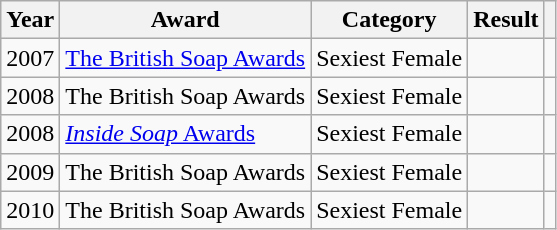<table class="wikitable sortable">
<tr>
<th>Year</th>
<th>Award</th>
<th>Category</th>
<th>Result</th>
<th scope=col class=unsortable></th>
</tr>
<tr>
<td>2007</td>
<td><a href='#'>The British Soap Awards</a></td>
<td>Sexiest Female</td>
<td></td>
<td align="center"></td>
</tr>
<tr>
<td>2008</td>
<td>The British Soap Awards</td>
<td>Sexiest Female</td>
<td></td>
<td align="center"></td>
</tr>
<tr>
<td>2008</td>
<td><a href='#'><em>Inside Soap</em> Awards</a></td>
<td>Sexiest Female</td>
<td></td>
<td align="center"></td>
</tr>
<tr>
<td>2009</td>
<td>The British Soap Awards</td>
<td>Sexiest Female</td>
<td></td>
<td align="center"></td>
</tr>
<tr>
<td>2010</td>
<td>The British Soap Awards</td>
<td>Sexiest Female</td>
<td></td>
<td align="center"></td>
</tr>
</table>
